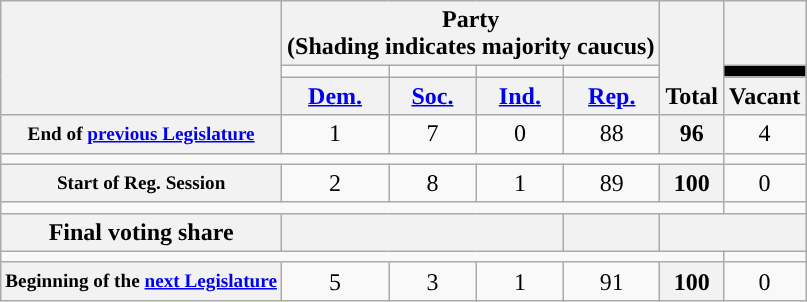<table class=wikitable style="text-align:center">
<tr style="vertical-align:bottom;">
<th rowspan=3></th>
<th colspan=4>Party <div>(Shading indicates majority caucus)</div></th>
<th rowspan=3>Total</th>
<th></th>
</tr>
<tr style="height:5px">
<td style="background-color:"></td>
<td style="background-color:"></td>
<td style="background-color:"></td>
<td style="background-color:"></td>
<td style="background:black;"></td>
</tr>
<tr>
<th><a href='#'>Dem.</a></th>
<th><a href='#'>Soc.</a></th>
<th><a href='#'>Ind.</a></th>
<th><a href='#'>Rep.</a></th>
<th>Vacant</th>
</tr>
<tr>
<th style="font-size:80%;">End of <a href='#'>previous Legislature</a></th>
<td>1</td>
<td>7</td>
<td>0</td>
<td>88</td>
<th>96</th>
<td>4</td>
</tr>
<tr>
<td colspan=6></td>
</tr>
<tr>
<th style="font-size:80%;">Start of Reg. Session</th>
<td>2</td>
<td>8</td>
<td>1</td>
<td>89</td>
<th>100</th>
<td>0</td>
</tr>
<tr>
<td colspan=6></td>
</tr>
<tr>
<th>Final voting share</th>
<th colspan=3></th>
<th></th>
<th colspan=2></th>
</tr>
<tr>
<td colspan=6></td>
</tr>
<tr>
<th style="font-size:80%;">Beginning of the <a href='#'>next Legislature</a></th>
<td>5</td>
<td>3</td>
<td>1</td>
<td>91</td>
<th>100</th>
<td>0</td>
</tr>
</table>
